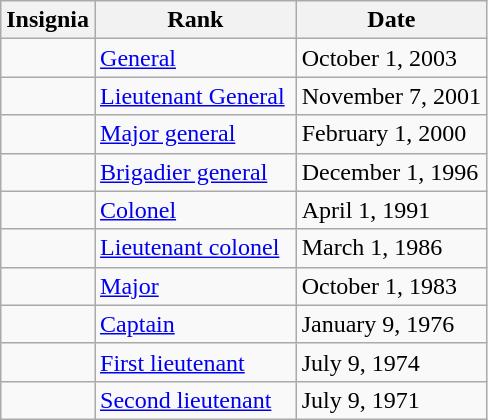<table class="wikitable">
<tr>
<th>Insignia</th>
<th>Rank</th>
<th>Date</th>
</tr>
<tr>
<td></td>
<td><a href='#'>General</a></td>
<td>October 1, 2003</td>
</tr>
<tr>
<td></td>
<td><a href='#'>Lieutenant General</a> </td>
<td>November 7, 2001</td>
</tr>
<tr>
<td></td>
<td><a href='#'>Major general</a></td>
<td>February 1, 2000</td>
</tr>
<tr>
<td></td>
<td><a href='#'>Brigadier general</a></td>
<td>December 1, 1996</td>
</tr>
<tr>
<td></td>
<td><a href='#'>Colonel</a></td>
<td>April 1, 1991</td>
</tr>
<tr>
<td></td>
<td><a href='#'>Lieutenant colonel</a></td>
<td>March 1, 1986</td>
</tr>
<tr>
<td></td>
<td><a href='#'>Major</a></td>
<td>October 1, 1983</td>
</tr>
<tr>
<td></td>
<td><a href='#'>Captain</a></td>
<td>January 9, 1976</td>
</tr>
<tr>
<td></td>
<td><a href='#'>First lieutenant</a></td>
<td>July 9, 1974</td>
</tr>
<tr>
<td></td>
<td><a href='#'>Second lieutenant</a></td>
<td>July 9, 1971</td>
</tr>
</table>
